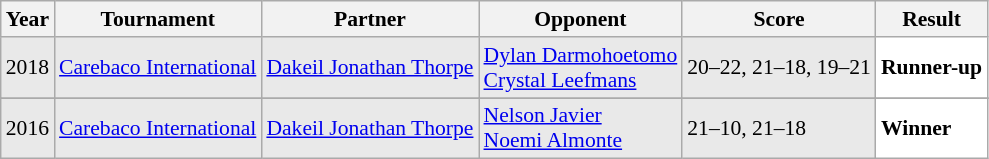<table class="sortable wikitable" style="font-size: 90%;">
<tr>
<th>Year</th>
<th>Tournament</th>
<th>Partner</th>
<th>Opponent</th>
<th>Score</th>
<th>Result</th>
</tr>
<tr style="background:#E9E9E9">
<td align="center">2018</td>
<td align="left"><a href='#'>Carebaco International</a></td>
<td align="left"> <a href='#'>Dakeil Jonathan Thorpe</a></td>
<td align="left"> <a href='#'>Dylan Darmohoetomo</a> <br>  <a href='#'>Crystal Leefmans</a></td>
<td align="left">20–22, 21–18, 19–21</td>
<td style="text-align:left; background:white"> <strong>Runner-up</strong></td>
</tr>
<tr>
</tr>
<tr style="background:#E9E9E9">
<td align="center">2016</td>
<td align="left"><a href='#'>Carebaco International</a></td>
<td align="left"> <a href='#'>Dakeil Jonathan Thorpe</a></td>
<td align="left"> <a href='#'>Nelson Javier</a> <br>  <a href='#'>Noemi Almonte</a></td>
<td align="left">21–10, 21–18</td>
<td style="text-align:left; background:white"> <strong>Winner</strong></td>
</tr>
</table>
